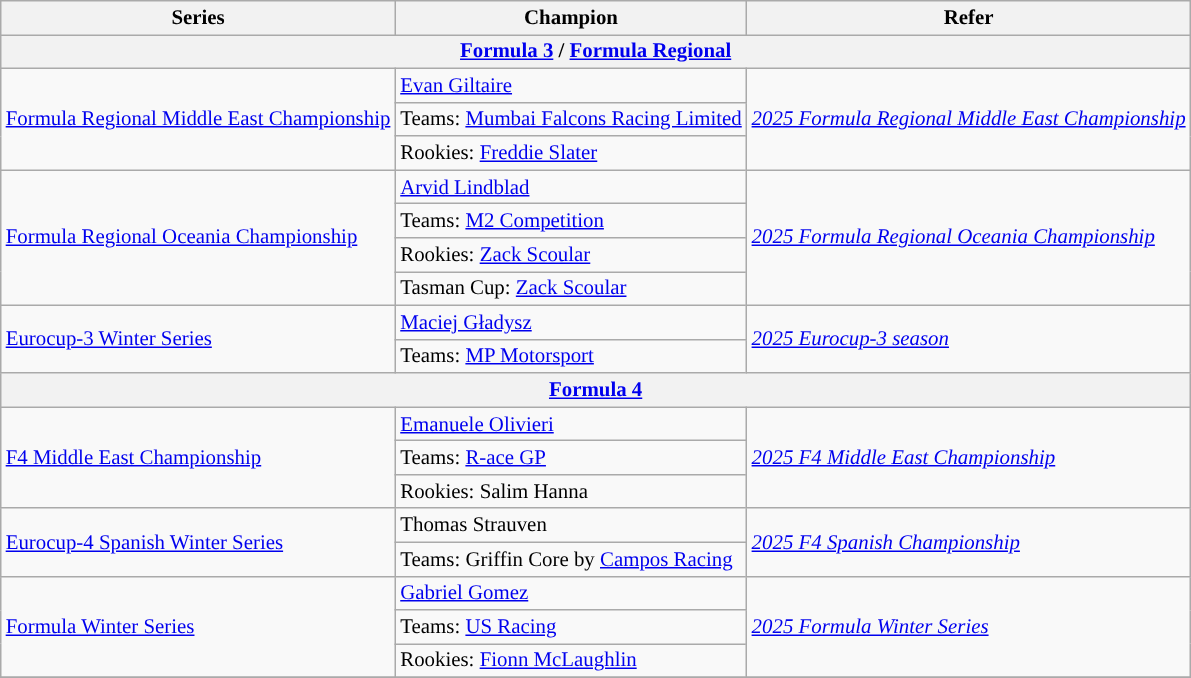<table class="wikitable" style="font-size:87%;">
<tr>
<th>Series</th>
<th>Champion</th>
<th>Refer</th>
</tr>
<tr>
<th colspan=3><a href='#'>Formula 3</a> / <a href='#'>Formula Regional</a></th>
</tr>
<tr>
<td rowspan=3><a href='#'>Formula Regional Middle East Championship</a></td>
<td> <a href='#'>Evan Giltaire</a></td>
<td rowspan=3><em><a href='#'>2025 Formula Regional Middle East Championship</a></em></td>
</tr>
<tr>
<td>Teams:  <a href='#'>Mumbai Falcons Racing Limited</a></td>
</tr>
<tr>
<td>Rookies:  <a href='#'>Freddie Slater</a></td>
</tr>
<tr>
<td rowspan=4><a href='#'>Formula Regional Oceania Championship</a></td>
<td> <a href='#'>Arvid Lindblad</a></td>
<td rowspan=4><em><a href='#'>2025 Formula Regional Oceania Championship</a></em></td>
</tr>
<tr>
<td>Teams:  <a href='#'>M2 Competition</a></td>
</tr>
<tr>
<td>Rookies:  <a href='#'>Zack Scoular</a></td>
</tr>
<tr>
<td>Tasman Cup:  <a href='#'>Zack Scoular</a></td>
</tr>
<tr>
<td rowspan=2><a href='#'>Eurocup-3 Winter Series</a></td>
<td> <a href='#'>Maciej Gładysz</a></td>
<td rowspan=2><em><a href='#'>2025 Eurocup-3 season</a></em></td>
</tr>
<tr>
<td>Teams:  <a href='#'>MP Motorsport</a></td>
</tr>
<tr>
<th colspan=3><a href='#'>Formula 4</a></th>
</tr>
<tr>
<td rowspan=3><a href='#'>F4 Middle East Championship</a></td>
<td> <a href='#'>Emanuele Olivieri</a></td>
<td rowspan=3><em><a href='#'>2025 F4 Middle East Championship</a></em></td>
</tr>
<tr>
<td>Teams:  <a href='#'>R-ace GP</a></td>
</tr>
<tr>
<td>Rookies:  Salim Hanna</td>
</tr>
<tr>
<td rowspan=2><a href='#'>Eurocup-4 Spanish Winter Series</a></td>
<td> Thomas Strauven</td>
<td rowspan=2><em><a href='#'>2025 F4 Spanish Championship</a></em></td>
</tr>
<tr>
<td>Teams:  Griffin Core by <a href='#'>Campos Racing</a></td>
</tr>
<tr>
<td rowspan=3><a href='#'>Formula Winter Series</a></td>
<td> <a href='#'>Gabriel Gomez</a></td>
<td rowspan=3><em><a href='#'>2025 Formula Winter Series</a></em></td>
</tr>
<tr>
<td>Teams:  <a href='#'>US Racing</a></td>
</tr>
<tr>
<td>Rookies:  <a href='#'>Fionn McLaughlin</a></td>
</tr>
<tr>
</tr>
</table>
